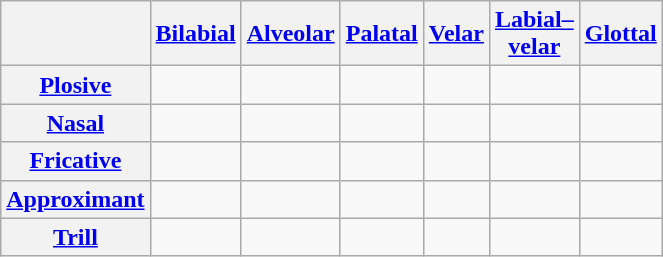<table class="wikitable" style="text-align:center">
<tr>
<th></th>
<th><a href='#'>Bilabial</a></th>
<th><a href='#'>Alveolar</a></th>
<th><a href='#'>Palatal</a></th>
<th><a href='#'>Velar</a></th>
<th><a href='#'>Labial–<br>velar</a></th>
<th><a href='#'>Glottal</a></th>
</tr>
<tr>
<th><a href='#'>Plosive</a></th>
<td></td>
<td></td>
<td></td>
<td></td>
<td></td>
<td></td>
</tr>
<tr>
<th><a href='#'>Nasal</a></th>
<td></td>
<td></td>
<td></td>
<td></td>
<td></td>
<td></td>
</tr>
<tr>
<th><a href='#'>Fricative</a></th>
<td></td>
<td></td>
<td></td>
<td></td>
<td></td>
<td></td>
</tr>
<tr>
<th><a href='#'>Approximant</a></th>
<td></td>
<td></td>
<td></td>
<td></td>
<td></td>
<td></td>
</tr>
<tr>
<th><a href='#'>Trill</a></th>
<td></td>
<td></td>
<td></td>
<td></td>
<td></td>
<td></td>
</tr>
</table>
